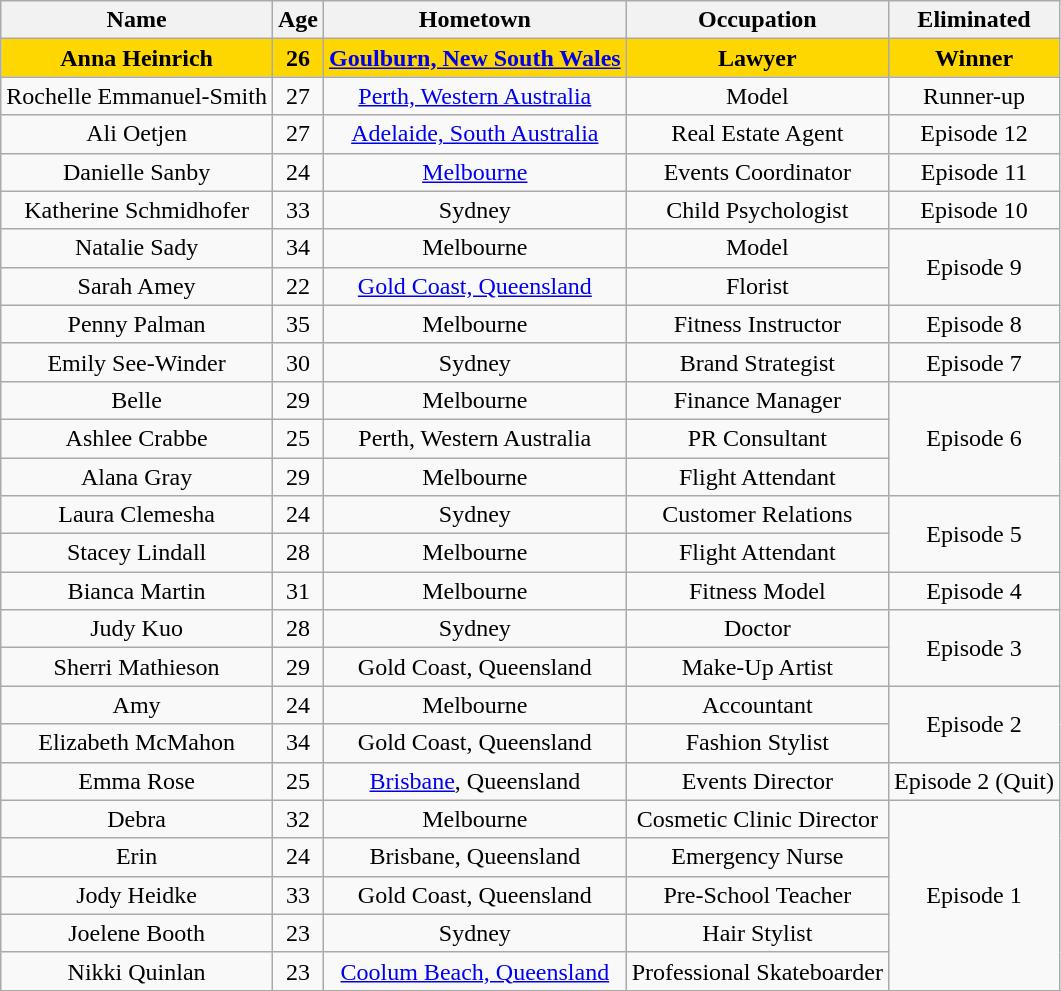<table class="wikitable sortable" style="text-align:center;">
<tr>
<th>Name</th>
<th>Age</th>
<th>Hometown</th>
<th>Occupation</th>
<th>Eliminated</th>
</tr>
<tr>
<td bgcolor="gold"><strong>Anna Heinrich</strong></td>
<td bgcolor="gold"><strong>26</strong></td>
<td bgcolor="gold"><strong><a href='#'>Goulburn, New South Wales</a></strong></td>
<td bgcolor="gold"><strong>Lawyer</strong></td>
<td bgcolor="gold"><strong>Winner</strong></td>
</tr>
<tr>
<td>Rochelle Emmanuel-Smith</td>
<td>27</td>
<td><a href='#'>Perth, Western Australia</a></td>
<td>Model</td>
<td>Runner-up</td>
</tr>
<tr>
<td>Ali Oetjen</td>
<td>27</td>
<td><a href='#'>Adelaide, South Australia</a></td>
<td>Real Estate Agent</td>
<td>Episode 12</td>
</tr>
<tr>
<td>Danielle Sanby</td>
<td>24</td>
<td><a href='#'>Melbourne</a></td>
<td>Events Coordinator</td>
<td>Episode 11</td>
</tr>
<tr>
<td>Katherine Schmidhofer</td>
<td>33</td>
<td>Sydney</td>
<td>Child Psychologist</td>
<td>Episode 10</td>
</tr>
<tr>
<td>Natalie Sady</td>
<td>34</td>
<td>Melbourne</td>
<td>Model</td>
<td rowspan="2">Episode 9</td>
</tr>
<tr>
<td>Sarah Amey</td>
<td>22</td>
<td><a href='#'>Gold Coast, Queensland</a></td>
<td>Florist</td>
</tr>
<tr>
<td>Penny Palman</td>
<td>35</td>
<td>Melbourne</td>
<td>Fitness Instructor</td>
<td>Episode 8</td>
</tr>
<tr>
<td>Emily See-Winder</td>
<td>30</td>
<td>Sydney</td>
<td>Brand Strategist</td>
<td>Episode 7</td>
</tr>
<tr>
<td>Belle</td>
<td>29</td>
<td>Melbourne</td>
<td>Finance Manager</td>
<td rowspan="3">Episode 6</td>
</tr>
<tr>
<td>Ashlee Crabbe</td>
<td>25</td>
<td>Perth, Western Australia</td>
<td>PR Consultant</td>
</tr>
<tr>
<td>Alana Gray</td>
<td>29</td>
<td>Melbourne</td>
<td>Flight Attendant</td>
</tr>
<tr>
<td>Laura Clemesha</td>
<td>24</td>
<td>Sydney</td>
<td>Customer Relations</td>
<td rowspan="2">Episode 5</td>
</tr>
<tr>
<td>Stacey Lindall</td>
<td>28</td>
<td>Melbourne</td>
<td>Flight Attendant</td>
</tr>
<tr>
<td>Bianca Martin</td>
<td>31</td>
<td>Melbourne</td>
<td>Fitness Model</td>
<td>Episode 4</td>
</tr>
<tr>
<td>Judy Kuo</td>
<td>28</td>
<td>Sydney</td>
<td>Doctor</td>
<td rowspan="2">Episode 3</td>
</tr>
<tr>
<td>Sherri Mathieson</td>
<td>29</td>
<td>Gold Coast, Queensland</td>
<td>Make-Up Artist</td>
</tr>
<tr>
<td>Amy</td>
<td>24</td>
<td>Melbourne</td>
<td>Accountant</td>
<td rowspan="2">Episode 2</td>
</tr>
<tr>
<td>Elizabeth McMahon</td>
<td>34</td>
<td>Gold Coast, Queensland</td>
<td>Fashion Stylist</td>
</tr>
<tr>
<td>Emma Rose</td>
<td>25</td>
<td><a href='#'>Brisbane</a>, Queensland</td>
<td>Events Director</td>
<td>Episode 2 (Quit)</td>
</tr>
<tr>
<td>Debra</td>
<td>32</td>
<td>Melbourne</td>
<td>Cosmetic Clinic Director</td>
<td rowspan="5">Episode 1</td>
</tr>
<tr>
<td>Erin</td>
<td>24</td>
<td>Brisbane, Queensland</td>
<td>Emergency Nurse</td>
</tr>
<tr>
<td>Jody Heidke</td>
<td>33</td>
<td>Gold Coast, Queensland</td>
<td>Pre-School Teacher</td>
</tr>
<tr>
<td>Joelene Booth</td>
<td>23</td>
<td>Sydney</td>
<td>Hair Stylist</td>
</tr>
<tr>
<td>Nikki Quinlan</td>
<td>23</td>
<td><a href='#'>Coolum Beach, Queensland</a></td>
<td>Professional Skateboarder</td>
</tr>
</table>
